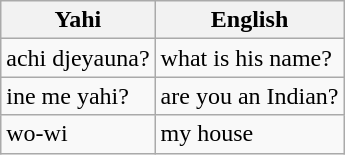<table class="wikitable">
<tr>
<th>Yahi</th>
<th>English</th>
</tr>
<tr>
<td>achi djeyauna?</td>
<td>what is his name?</td>
</tr>
<tr>
<td>ine me yahi?</td>
<td>are you an Indian?</td>
</tr>
<tr>
<td>wo-wi</td>
<td>my house</td>
</tr>
</table>
